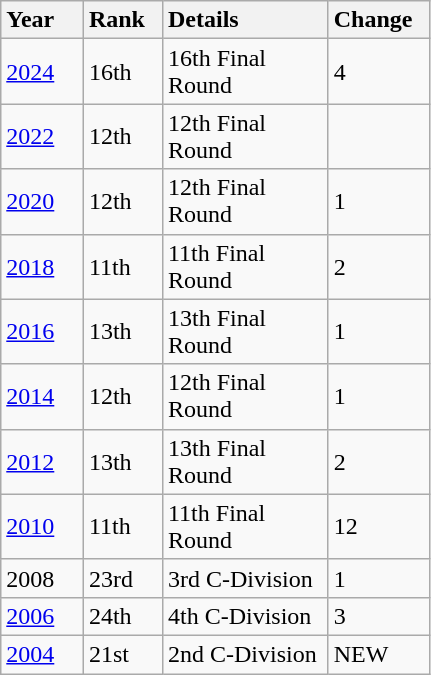<table class="wikitable">
<tr>
<th width=10>Year    </th>
<th width=15>Rank  </th>
<th width=60>Details              </th>
<th width=15>Change  </th>
</tr>
<tr>
<td><a href='#'>2024</a></td>
<td>16th</td>
<td>16th Final Round</td>
<td>4</td>
</tr>
<tr>
<td><a href='#'>2022</a></td>
<td>12th</td>
<td>12th Final Round</td>
<td></td>
</tr>
<tr>
<td><a href='#'>2020</a></td>
<td>12th</td>
<td>12th Final Round</td>
<td>1</td>
</tr>
<tr>
<td><a href='#'>2018</a></td>
<td>11th</td>
<td>11th Final Round</td>
<td>2</td>
</tr>
<tr>
<td><a href='#'>2016</a></td>
<td>13th</td>
<td>13th Final Round</td>
<td>1</td>
</tr>
<tr>
<td><a href='#'>2014</a></td>
<td>12th</td>
<td>12th Final Round</td>
<td>1</td>
</tr>
<tr>
<td style="text-align:left;"><a href='#'>2012</a></td>
<td>13th</td>
<td>13th Final Round</td>
<td>2</td>
</tr>
<tr>
<td style="text-align:left;"><a href='#'>2010</a></td>
<td>11th</td>
<td>11th Final Round</td>
<td>12</td>
</tr>
<tr>
<td style="text-align:left;">2008</td>
<td>23rd</td>
<td>3rd C-Division</td>
<td>1</td>
</tr>
<tr>
<td style="text-align:left;"><a href='#'>2006</a></td>
<td>24th</td>
<td>4th C-Division</td>
<td>3</td>
</tr>
<tr>
<td style="text-align:left;"><a href='#'>2004</a></td>
<td>21st</td>
<td>2nd C-Division</td>
<td>NEW</td>
</tr>
</table>
